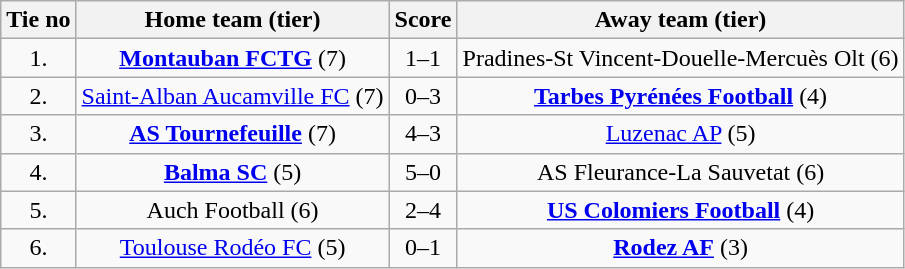<table class="wikitable" style="text-align: center">
<tr>
<th>Tie no</th>
<th>Home team (tier)</th>
<th>Score</th>
<th>Away team (tier)</th>
</tr>
<tr>
<td>1.</td>
<td><strong><a href='#'>Montauban FCTG</a></strong> (7)</td>
<td>1–1 </td>
<td>Pradines-St Vincent-Douelle-Mercuès Olt (6)</td>
</tr>
<tr>
<td>2.</td>
<td><a href='#'>Saint-Alban Aucamville FC</a> (7)</td>
<td>0–3</td>
<td><strong><a href='#'>Tarbes Pyrénées Football</a></strong> (4)</td>
</tr>
<tr>
<td>3.</td>
<td><strong><a href='#'>AS Tournefeuille</a></strong> (7)</td>
<td>4–3</td>
<td><a href='#'>Luzenac AP</a> (5)</td>
</tr>
<tr>
<td>4.</td>
<td><strong><a href='#'>Balma SC</a></strong> (5)</td>
<td>5–0</td>
<td>AS Fleurance-La Sauvetat (6)</td>
</tr>
<tr>
<td>5.</td>
<td>Auch Football (6)</td>
<td>2–4</td>
<td><strong><a href='#'>US Colomiers Football</a></strong> (4)</td>
</tr>
<tr>
<td>6.</td>
<td><a href='#'>Toulouse Rodéo FC</a> (5)</td>
<td>0–1</td>
<td><strong><a href='#'>Rodez AF</a></strong> (3)</td>
</tr>
</table>
